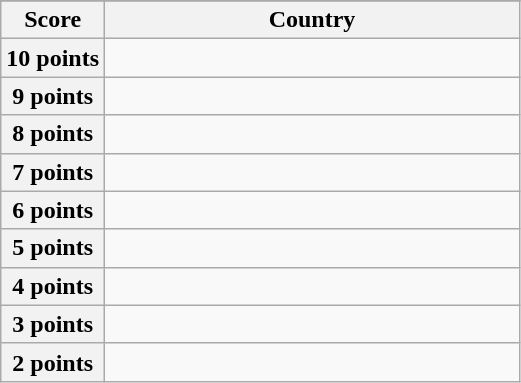<table class="wikitable">
<tr>
</tr>
<tr>
<th scope="col" width="20%">Score</th>
<th scope="col">Country</th>
</tr>
<tr>
<th scope="row">10 points</th>
<td></td>
</tr>
<tr>
<th scope="row">9 points</th>
<td></td>
</tr>
<tr>
<th scope="row">8 points</th>
<td></td>
</tr>
<tr>
<th scope="row">7 points</th>
<td></td>
</tr>
<tr>
<th scope="row">6 points</th>
<td></td>
</tr>
<tr>
<th scope="row">5 points</th>
<td></td>
</tr>
<tr>
<th scope="row">4 points</th>
<td></td>
</tr>
<tr>
<th scope="row">3 points</th>
<td></td>
</tr>
<tr>
<th scope="row">2 points</th>
<td></td>
</tr>
</table>
